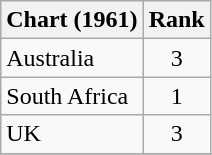<table class="wikitable sortable">
<tr>
<th>Chart (1961)</th>
<th style="text-align:center;">Rank</th>
</tr>
<tr>
<td>Australia </td>
<td style="text-align:center;">3</td>
</tr>
<tr>
<td>South Africa </td>
<td style="text-align:center;">1</td>
</tr>
<tr>
<td>UK </td>
<td style="text-align:center;">3</td>
</tr>
<tr>
</tr>
</table>
